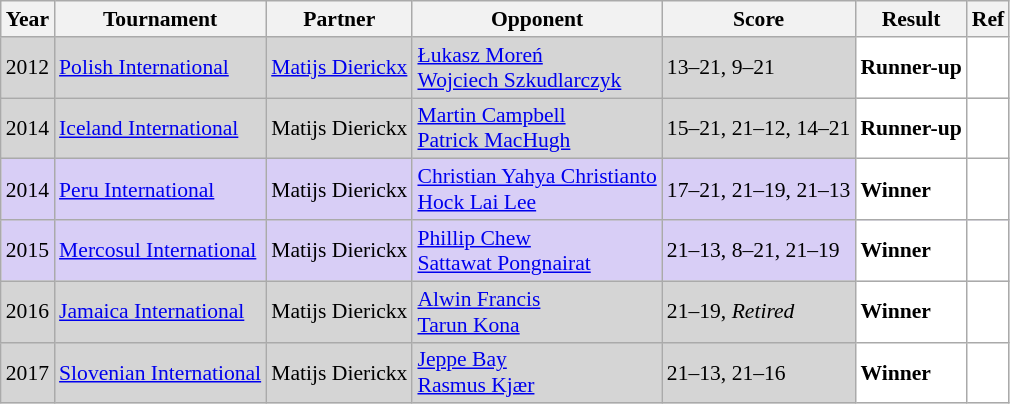<table class="sortable wikitable" style="font-size: 90%;">
<tr>
<th>Year</th>
<th>Tournament</th>
<th>Partner</th>
<th>Opponent</th>
<th>Score</th>
<th>Result</th>
<th>Ref</th>
</tr>
<tr style="background:#D5D5D5">
<td align="center">2012</td>
<td align="left"><a href='#'>Polish International</a></td>
<td align="left"> <a href='#'>Matijs Dierickx</a></td>
<td align="left"> <a href='#'>Łukasz Moreń</a><br> <a href='#'>Wojciech Szkudlarczyk</a></td>
<td align="left">13–21, 9–21</td>
<td style="text-align:left; background:white"> <strong>Runner-up</strong></td>
<td style="text-align:center; background:white"></td>
</tr>
<tr style="background:#D5D5D5">
<td align="center">2014</td>
<td align="left"><a href='#'>Iceland International</a></td>
<td align="left"> Matijs Dierickx</td>
<td align="left"> <a href='#'>Martin Campbell</a><br> <a href='#'>Patrick MacHugh</a></td>
<td align="left">15–21, 21–12, 14–21</td>
<td style="text-align:left; background:white"> <strong>Runner-up</strong></td>
<td style="text-align:center; background:white"></td>
</tr>
<tr style="background:#D8CEF6">
<td align="center">2014</td>
<td align="left"><a href='#'>Peru International</a></td>
<td align="left"> Matijs Dierickx</td>
<td align="left"> <a href='#'>Christian Yahya Christianto</a><br> <a href='#'>Hock Lai Lee</a></td>
<td align="left">17–21, 21–19, 21–13</td>
<td style="text-align:left; background:white"> <strong>Winner</strong></td>
<td style="text-align:center; background:white"></td>
</tr>
<tr style="background:#D8CEF6">
<td align="center">2015</td>
<td align="left"><a href='#'>Mercosul International</a></td>
<td align="left"> Matijs Dierickx</td>
<td align="left"> <a href='#'>Phillip Chew</a><br> <a href='#'>Sattawat Pongnairat</a></td>
<td align="left">21–13, 8–21, 21–19</td>
<td style="text-align:left; background:white"> <strong>Winner</strong></td>
<td style="text-align:center; background:white"></td>
</tr>
<tr style="background:#D5D5D5">
<td align="center">2016</td>
<td align="left"><a href='#'>Jamaica International</a></td>
<td align="left"> Matijs Dierickx</td>
<td align="left"> <a href='#'>Alwin Francis</a><br> <a href='#'>Tarun Kona</a></td>
<td align="left">21–19, <em>Retired</em></td>
<td style="text-align:left; background:white"> <strong>Winner</strong></td>
<td style="text-align:center; background:white"></td>
</tr>
<tr style="background:#D5D5D5">
<td align="center">2017</td>
<td align="left"><a href='#'>Slovenian International</a></td>
<td align="left"> Matijs Dierickx</td>
<td align="left"> <a href='#'>Jeppe Bay</a><br> <a href='#'>Rasmus Kjær</a></td>
<td align="left">21–13, 21–16</td>
<td style="text-align:left; background:white"> <strong>Winner</strong></td>
<td style="text-align:center; background:white"></td>
</tr>
</table>
